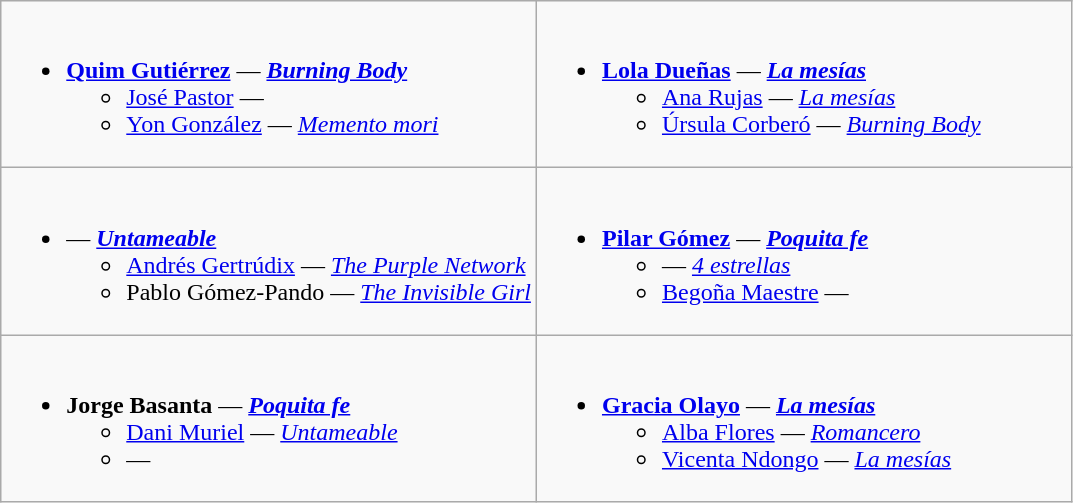<table class=wikitable>
<tr>
<td style="vertical-align:top;" width="50%"><br><ul><li><strong><a href='#'>Quim Gutiérrez</a></strong> — <strong><em><a href='#'>Burning Body</a></em></strong><ul><li><a href='#'>José Pastor</a> — <em></em></li><li><a href='#'>Yon González</a> — <em><a href='#'>Memento mori</a></em></li></ul></li></ul></td>
<td style="vertical-align:top;" width="50%"><br><ul><li><strong><a href='#'>Lola Dueñas</a></strong> — <strong><em><a href='#'>La mesías</a></em></strong><ul><li><a href='#'>Ana Rujas</a> — <em><a href='#'>La mesías</a></em></li><li><a href='#'>Úrsula Corberó</a> — <em><a href='#'>Burning Body</a></em></li></ul></li></ul></td>
</tr>
<tr>
<td style="vertical-align:top;" width="50%"><br><ul><li><strong></strong> — <strong><em><a href='#'>Untameable</a></em></strong><ul><li><a href='#'>Andrés Gertrúdix</a> — <em><a href='#'>The Purple Network</a></em></li><li>Pablo Gómez-Pando — <em><a href='#'>The Invisible Girl</a></em></li></ul></li></ul></td>
<td style="vertical-align:top;" width="50%"><br><ul><li><strong><a href='#'>Pilar Gómez</a></strong> — <strong><em><a href='#'>Poquita fe</a></em></strong><ul><li> — <em><a href='#'>4 estrellas</a></em></li><li><a href='#'>Begoña Maestre</a> — <em></em></li></ul></li></ul></td>
</tr>
<tr>
<td style="vertical-align:top;" width="50%"><br><ul><li><strong>Jorge Basanta</strong> — <strong><em><a href='#'>Poquita fe</a></em></strong><ul><li><a href='#'>Dani Muriel</a> — <em><a href='#'>Untameable</a></em></li><li> — <em></em></li></ul></li></ul></td>
<td style="vertical-align:top;" width="50%"><br><ul><li><strong><a href='#'>Gracia Olayo</a></strong> — <strong><em><a href='#'>La mesías</a></em></strong><ul><li><a href='#'>Alba Flores</a> — <em><a href='#'>Romancero</a></em></li><li><a href='#'>Vicenta Ndongo</a> — <em><a href='#'>La mesías</a></em></li></ul></li></ul></td>
</tr>
</table>
